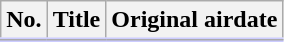<table class="wikitable" style="; ; background:#FFF; ;">
<tr style="border-bottom: 3px solid #CCF">
<th style=";">No.</th>
<th>Title</th>
<th style=";">Original airdate</th>
</tr>
<tr>
</tr>
</table>
